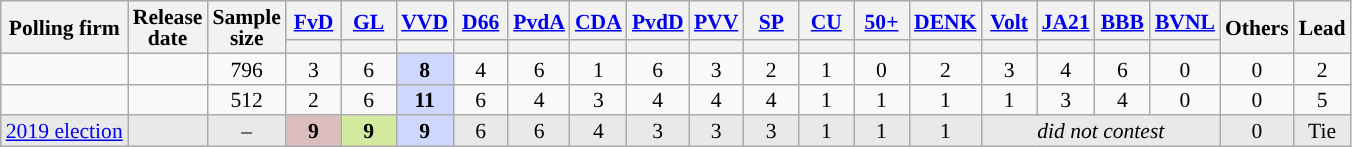<table class="wikitable sortable tpl-blanktable" style="text-align:center;font-size:90%;line-height:14px;">
<tr>
<th rowspan="2">Polling firm</th>
<th rowspan="2">Release<br>date</th>
<th rowspan="2">Sample<br>size</th>
<th class="unsortable" style="width:30px;"><a href='#'>FvD</a></th>
<th class="unsortable" style="width:30px;"><a href='#'>GL</a></th>
<th class="unsortable" style="width:30px;"><a href='#'>VVD</a></th>
<th class="unsortable" style="width:30px;"><a href='#'>D66</a></th>
<th class="unsortable" style="width:30px;"><a href='#'>PvdA</a></th>
<th class="unsortable" style="width:30px;"><a href='#'>CDA</a></th>
<th class="unsortable" style="width:30px;"><a href='#'>PvdD</a></th>
<th class="unsortable" style="width:30px;"><a href='#'>PVV</a></th>
<th class="unsortable" style="width:30px;"><a href='#'>SP</a></th>
<th class="unsortable" style="width:30px;"><a href='#'>CU</a></th>
<th class="unsortable" style="width:30px;"><a href='#'>50+</a></th>
<th class="unsortable" style="width:30px;"><a href='#'>DENK</a></th>
<th class="unsortable" style="width:30px;"><a href='#'>Volt</a></th>
<th class="unsortable" style="width:30px;"><a href='#'>JA21</a></th>
<th class="unsortable" style="width:30px;"><a href='#'>BBB</a></th>
<th class="unsortable" style="width:30px;"><a href='#'>BVNL</a></th>
<th class="unsortable" style="width:30px;" rowspan="2">Others</th>
<th rowspan="2">Lead</th>
</tr>
<tr>
<th data-sort-type="number" style="background:"></th>
<th data-sort-type="number" style="background:"></th>
<th data-sort-type="number" style="background:"></th>
<th data-sort-type="number" style="background:"></th>
<th data-sort-type="number" style="background:"></th>
<th data-sort-type="number" style="background:"></th>
<th data-sort-type="number" style="background:"></th>
<th data-sort-type="number" style="background:"></th>
<th data-sort-type="number" style="background:"></th>
<th data-sort-type="number" style="background:"></th>
<th data-sort-type="number" style="background:"></th>
<th data-sort-type="number" style="background:"></th>
<th data-sort-type="number" style="background:"></th>
<th data-sort-type="number" style="background:"></th>
<th data-sort-type="number" style="background:"></th>
<th data-sort-type="number" style="background:"></th>
</tr>
<tr>
<td></td>
<td></td>
<td>796</td>
<td>3</td>
<td>6</td>
<td style="background:#CED7FD;"><strong>8</strong></td>
<td>4</td>
<td>6</td>
<td>1</td>
<td>6</td>
<td>3</td>
<td>2</td>
<td>1</td>
<td>0</td>
<td>2</td>
<td>3</td>
<td>4</td>
<td>6</td>
<td>0</td>
<td>0</td>
<td style="background:">2</td>
</tr>
<tr>
<td></td>
<td></td>
<td>512</td>
<td>2</td>
<td>6</td>
<td style="background:#CED7FD;"><strong>11</strong></td>
<td>6</td>
<td>4</td>
<td>3</td>
<td>4</td>
<td>4</td>
<td>4</td>
<td>1</td>
<td>1</td>
<td>1</td>
<td>1</td>
<td>3</td>
<td>4</td>
<td>0</td>
<td>0</td>
<td style="background:">5</td>
</tr>
<tr style="background:#E9E9E9;">
<td><a href='#'>2019 election</a></td>
<td></td>
<td>–</td>
<td style="background:#DBBDBD;"><strong>9</strong></td>
<td style="background:#d3ea9e;"><strong>9</strong></td>
<td style="background:#CED7FD;"><strong>9</strong></td>
<td>6</td>
<td>6</td>
<td>4</td>
<td>3</td>
<td>3</td>
<td>3</td>
<td>1</td>
<td>1</td>
<td>1</td>
<td colspan=4><em>did not contest</em></td>
<td>0</td>
<td>Tie</td>
</tr>
</table>
